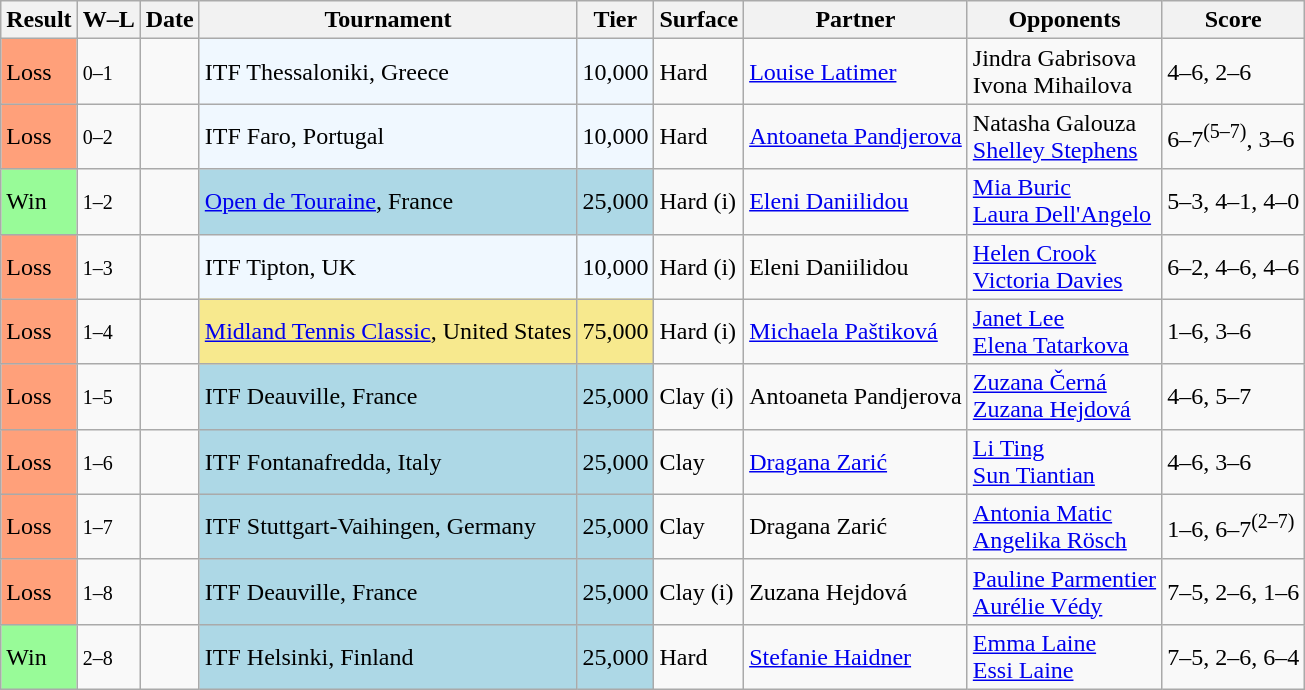<table class="sortable wikitable">
<tr>
<th>Result</th>
<th class="unsortable">W–L</th>
<th>Date</th>
<th>Tournament</th>
<th>Tier</th>
<th>Surface</th>
<th>Partner</th>
<th>Opponents</th>
<th class="unsortable">Score</th>
</tr>
<tr>
<td style="background:#ffa07a;">Loss</td>
<td><small>0–1</small></td>
<td></td>
<td style="background:#f0f8ff;">ITF Thessaloniki, Greece</td>
<td style="background:#f0f8ff;">10,000</td>
<td>Hard</td>
<td> <a href='#'>Louise Latimer</a></td>
<td> Jindra Gabrisova <br>  Ivona Mihailova</td>
<td>4–6, 2–6</td>
</tr>
<tr>
<td style="background:#ffa07a;">Loss</td>
<td><small>0–2</small></td>
<td></td>
<td style="background:#f0f8ff;">ITF Faro, Portugal</td>
<td style="background:#f0f8ff;">10,000</td>
<td>Hard</td>
<td> <a href='#'>Antoaneta Pandjerova</a></td>
<td> Natasha Galouza <br>  <a href='#'>Shelley Stephens</a></td>
<td>6–7<sup>(5–7)</sup>, 3–6</td>
</tr>
<tr>
<td style="background:#98fb98;">Win</td>
<td><small>1–2</small></td>
<td></td>
<td style="background:lightblue;"><a href='#'>Open de Touraine</a>, France</td>
<td style="background:lightblue;">25,000</td>
<td>Hard (i)</td>
<td> <a href='#'>Eleni Daniilidou</a></td>
<td> <a href='#'>Mia Buric</a> <br>  <a href='#'>Laura Dell'Angelo</a></td>
<td>5–3, 4–1, 4–0</td>
</tr>
<tr>
<td style="background:#ffa07a;">Loss</td>
<td><small>1–3</small></td>
<td></td>
<td style="background:#f0f8ff;">ITF Tipton, UK</td>
<td style="background:#f0f8ff;">10,000</td>
<td>Hard (i)</td>
<td> Eleni Daniilidou</td>
<td> <a href='#'>Helen Crook</a> <br>  <a href='#'>Victoria Davies</a></td>
<td>6–2, 4–6, 4–6</td>
</tr>
<tr>
<td style="background:#ffa07a;">Loss</td>
<td><small>1–4</small></td>
<td></td>
<td style="background:#f7e98e;"><a href='#'>Midland Tennis Classic</a>, United States</td>
<td style="background:#f7e98e;">75,000</td>
<td>Hard (i)</td>
<td> <a href='#'>Michaela Paštiková</a></td>
<td> <a href='#'>Janet Lee</a> <br>  <a href='#'>Elena Tatarkova</a></td>
<td>1–6, 3–6</td>
</tr>
<tr>
<td style="background:#ffa07a;">Loss</td>
<td><small>1–5</small></td>
<td></td>
<td style="background:lightblue;">ITF Deauville, France</td>
<td style="background:lightblue;">25,000</td>
<td>Clay (i)</td>
<td> Antoaneta Pandjerova</td>
<td> <a href='#'>Zuzana Černá</a> <br>  <a href='#'>Zuzana Hejdová</a></td>
<td>4–6, 5–7</td>
</tr>
<tr>
<td style="background:#ffa07a;">Loss</td>
<td><small>1–6</small></td>
<td></td>
<td style="background:lightblue;">ITF Fontanafredda, Italy</td>
<td style="background:lightblue;">25,000</td>
<td>Clay</td>
<td> <a href='#'>Dragana Zarić</a></td>
<td> <a href='#'>Li Ting</a> <br>  <a href='#'>Sun Tiantian</a></td>
<td>4–6, 3–6</td>
</tr>
<tr>
<td style="background:#ffa07a;">Loss</td>
<td><small>1–7</small></td>
<td></td>
<td style="background:lightblue;">ITF Stuttgart-Vaihingen, Germany</td>
<td style="background:lightblue;">25,000</td>
<td>Clay</td>
<td> Dragana Zarić</td>
<td> <a href='#'>Antonia Matic</a> <br>  <a href='#'>Angelika Rösch</a></td>
<td>1–6, 6–7<sup>(2–7)</sup></td>
</tr>
<tr>
<td style="background:#ffa07a;">Loss</td>
<td><small>1–8</small></td>
<td></td>
<td style="background:lightblue;">ITF Deauville, France</td>
<td style="background:lightblue;">25,000</td>
<td>Clay (i)</td>
<td> Zuzana Hejdová</td>
<td> <a href='#'>Pauline Parmentier</a> <br>  <a href='#'>Aurélie Védy</a></td>
<td>7–5, 2–6, 1–6</td>
</tr>
<tr>
<td style="background:#98fb98;">Win</td>
<td><small>2–8</small></td>
<td></td>
<td style="background:lightblue;">ITF Helsinki, Finland</td>
<td style="background:lightblue;">25,000</td>
<td>Hard</td>
<td> <a href='#'>Stefanie Haidner</a></td>
<td> <a href='#'>Emma Laine</a> <br>  <a href='#'>Essi Laine</a></td>
<td>7–5, 2–6, 6–4</td>
</tr>
</table>
